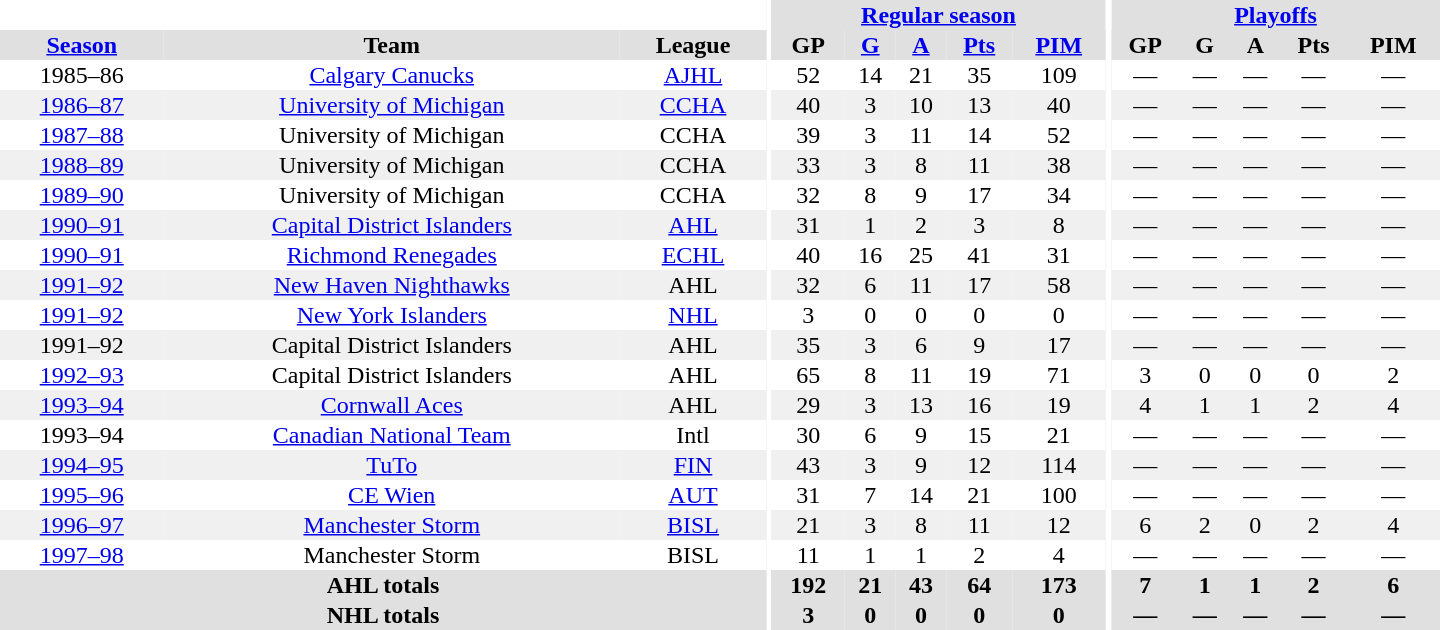<table border="0" cellpadding="1" cellspacing="0" style="text-align:center; width:60em">
<tr bgcolor="#e0e0e0">
<th colspan="3" bgcolor="#ffffff"></th>
<th rowspan="100" bgcolor="#ffffff"></th>
<th colspan="5"><a href='#'>Regular season</a></th>
<th rowspan="100" bgcolor="#ffffff"></th>
<th colspan="5"><a href='#'>Playoffs</a></th>
</tr>
<tr bgcolor="#e0e0e0">
<th><a href='#'>Season</a></th>
<th>Team</th>
<th>League</th>
<th>GP</th>
<th><a href='#'>G</a></th>
<th><a href='#'>A</a></th>
<th><a href='#'>Pts</a></th>
<th><a href='#'>PIM</a></th>
<th>GP</th>
<th>G</th>
<th>A</th>
<th>Pts</th>
<th>PIM</th>
</tr>
<tr>
<td>1985–86</td>
<td><a href='#'>Calgary Canucks</a></td>
<td><a href='#'>AJHL</a></td>
<td>52</td>
<td>14</td>
<td>21</td>
<td>35</td>
<td>109</td>
<td>—</td>
<td>—</td>
<td>—</td>
<td>—</td>
<td>—</td>
</tr>
<tr bgcolor="#f0f0f0">
<td><a href='#'>1986–87</a></td>
<td><a href='#'>University of Michigan</a></td>
<td><a href='#'>CCHA</a></td>
<td>40</td>
<td>3</td>
<td>10</td>
<td>13</td>
<td>40</td>
<td>—</td>
<td>—</td>
<td>—</td>
<td>—</td>
<td>—</td>
</tr>
<tr>
<td><a href='#'>1987–88</a></td>
<td>University of Michigan</td>
<td>CCHA</td>
<td>39</td>
<td>3</td>
<td>11</td>
<td>14</td>
<td>52</td>
<td>—</td>
<td>—</td>
<td>—</td>
<td>—</td>
<td>—</td>
</tr>
<tr bgcolor="#f0f0f0">
<td><a href='#'>1988–89</a></td>
<td>University of Michigan</td>
<td>CCHA</td>
<td>33</td>
<td>3</td>
<td>8</td>
<td>11</td>
<td>38</td>
<td>—</td>
<td>—</td>
<td>—</td>
<td>—</td>
<td>—</td>
</tr>
<tr>
<td><a href='#'>1989–90</a></td>
<td>University of Michigan</td>
<td>CCHA</td>
<td>32</td>
<td>8</td>
<td>9</td>
<td>17</td>
<td>34</td>
<td>—</td>
<td>—</td>
<td>—</td>
<td>—</td>
<td>—</td>
</tr>
<tr bgcolor="#f0f0f0">
<td><a href='#'>1990–91</a></td>
<td><a href='#'>Capital District Islanders</a></td>
<td><a href='#'>AHL</a></td>
<td>31</td>
<td>1</td>
<td>2</td>
<td>3</td>
<td>8</td>
<td>—</td>
<td>—</td>
<td>—</td>
<td>—</td>
<td>—</td>
</tr>
<tr>
<td><a href='#'>1990–91</a></td>
<td><a href='#'>Richmond Renegades</a></td>
<td><a href='#'>ECHL</a></td>
<td>40</td>
<td>16</td>
<td>25</td>
<td>41</td>
<td>31</td>
<td>—</td>
<td>—</td>
<td>—</td>
<td>—</td>
<td>—</td>
</tr>
<tr bgcolor="#f0f0f0">
<td><a href='#'>1991–92</a></td>
<td><a href='#'>New Haven Nighthawks</a></td>
<td>AHL</td>
<td>32</td>
<td>6</td>
<td>11</td>
<td>17</td>
<td>58</td>
<td>—</td>
<td>—</td>
<td>—</td>
<td>—</td>
<td>—</td>
</tr>
<tr>
<td><a href='#'>1991–92</a></td>
<td><a href='#'>New York Islanders</a></td>
<td><a href='#'>NHL</a></td>
<td>3</td>
<td>0</td>
<td>0</td>
<td>0</td>
<td>0</td>
<td>—</td>
<td>—</td>
<td>—</td>
<td>—</td>
<td>—</td>
</tr>
<tr bgcolor="#f0f0f0">
<td>1991–92</td>
<td>Capital District Islanders</td>
<td>AHL</td>
<td>35</td>
<td>3</td>
<td>6</td>
<td>9</td>
<td>17</td>
<td>—</td>
<td>—</td>
<td>—</td>
<td>—</td>
<td>—</td>
</tr>
<tr>
<td><a href='#'>1992–93</a></td>
<td>Capital District Islanders</td>
<td>AHL</td>
<td>65</td>
<td>8</td>
<td>11</td>
<td>19</td>
<td>71</td>
<td>3</td>
<td>0</td>
<td>0</td>
<td>0</td>
<td>2</td>
</tr>
<tr bgcolor="#f0f0f0">
<td><a href='#'>1993–94</a></td>
<td><a href='#'>Cornwall Aces</a></td>
<td>AHL</td>
<td>29</td>
<td>3</td>
<td>13</td>
<td>16</td>
<td>19</td>
<td>4</td>
<td>1</td>
<td>1</td>
<td>2</td>
<td>4</td>
</tr>
<tr>
<td>1993–94</td>
<td><a href='#'>Canadian National Team</a></td>
<td>Intl</td>
<td>30</td>
<td>6</td>
<td>9</td>
<td>15</td>
<td>21</td>
<td>—</td>
<td>—</td>
<td>—</td>
<td>—</td>
<td>—</td>
</tr>
<tr bgcolor="#f0f0f0">
<td><a href='#'>1994–95</a></td>
<td><a href='#'>TuTo</a></td>
<td><a href='#'>FIN</a></td>
<td>43</td>
<td>3</td>
<td>9</td>
<td>12</td>
<td>114</td>
<td>—</td>
<td>—</td>
<td>—</td>
<td>—</td>
<td>—</td>
</tr>
<tr>
<td><a href='#'>1995–96</a></td>
<td><a href='#'>CE Wien</a></td>
<td><a href='#'>AUT</a></td>
<td>31</td>
<td>7</td>
<td>14</td>
<td>21</td>
<td>100</td>
<td>—</td>
<td>—</td>
<td>—</td>
<td>—</td>
<td>—</td>
</tr>
<tr bgcolor="#f0f0f0">
<td><a href='#'>1996–97</a></td>
<td><a href='#'>Manchester Storm</a></td>
<td><a href='#'>BISL</a></td>
<td>21</td>
<td>3</td>
<td>8</td>
<td>11</td>
<td>12</td>
<td>6</td>
<td>2</td>
<td>0</td>
<td>2</td>
<td>4</td>
</tr>
<tr>
<td><a href='#'>1997–98</a></td>
<td>Manchester Storm</td>
<td>BISL</td>
<td>11</td>
<td>1</td>
<td>1</td>
<td>2</td>
<td>4</td>
<td>—</td>
<td>—</td>
<td>—</td>
<td>—</td>
<td>—</td>
</tr>
<tr bgcolor="#e0e0e0">
<th colspan="3">AHL totals</th>
<th>192</th>
<th>21</th>
<th>43</th>
<th>64</th>
<th>173</th>
<th>7</th>
<th>1</th>
<th>1</th>
<th>2</th>
<th>6</th>
</tr>
<tr bgcolor="#e0e0e0">
<th colspan="3">NHL totals</th>
<th>3</th>
<th>0</th>
<th>0</th>
<th>0</th>
<th>0</th>
<th>—</th>
<th>—</th>
<th>—</th>
<th>—</th>
<th>—</th>
</tr>
</table>
